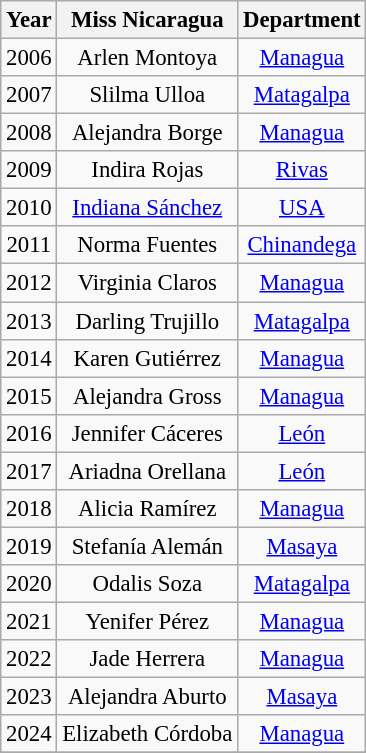<table class="wikitable sortable" style="font-size: 95%; text-align:center">
<tr>
<th>Year</th>
<th>Miss Nicaragua</th>
<th>Department</th>
</tr>
<tr>
<td>2006</td>
<td>Arlen Montoya</td>
<td><a href='#'>Managua</a></td>
</tr>
<tr>
<td>2007</td>
<td>Slilma Ulloa</td>
<td><a href='#'>Matagalpa</a></td>
</tr>
<tr>
<td>2008</td>
<td>Alejandra Borge</td>
<td><a href='#'>Managua</a></td>
</tr>
<tr>
<td>2009</td>
<td>Indira Rojas</td>
<td><a href='#'>Rivas</a></td>
</tr>
<tr>
<td>2010</td>
<td><a href='#'>Indiana Sánchez</a></td>
<td><a href='#'>USA</a></td>
</tr>
<tr>
<td>2011</td>
<td>Norma Fuentes</td>
<td><a href='#'>Chinandega</a></td>
</tr>
<tr>
<td>2012</td>
<td>Virginia Claros</td>
<td><a href='#'>Managua</a></td>
</tr>
<tr>
<td>2013</td>
<td>Darling Trujillo</td>
<td><a href='#'>Matagalpa</a></td>
</tr>
<tr>
<td>2014</td>
<td>Karen Gutiérrez</td>
<td><a href='#'>Managua</a></td>
</tr>
<tr>
<td>2015</td>
<td>Alejandra Gross</td>
<td><a href='#'>Managua</a></td>
</tr>
<tr>
<td>2016</td>
<td>Jennifer Cáceres</td>
<td><a href='#'>León</a></td>
</tr>
<tr>
<td>2017</td>
<td>Ariadna Orellana</td>
<td><a href='#'>León</a></td>
</tr>
<tr>
<td>2018</td>
<td>Alicia Ramírez</td>
<td><a href='#'>Managua</a></td>
</tr>
<tr>
<td>2019</td>
<td>Stefanía Alemán</td>
<td><a href='#'>Masaya</a></td>
</tr>
<tr>
<td>2020</td>
<td>Odalis Soza</td>
<td><a href='#'>Matagalpa</a></td>
</tr>
<tr>
<td>2021</td>
<td>Yenifer Pérez</td>
<td><a href='#'>Managua</a></td>
</tr>
<tr>
<td>2022</td>
<td>Jade Herrera</td>
<td><a href='#'>Managua</a></td>
</tr>
<tr>
<td>2023</td>
<td>Alejandra Aburto</td>
<td><a href='#'>Masaya</a></td>
</tr>
<tr>
<td>2024</td>
<td>Elizabeth Córdoba</td>
<td><a href='#'>Managua</a></td>
</tr>
<tr>
</tr>
</table>
